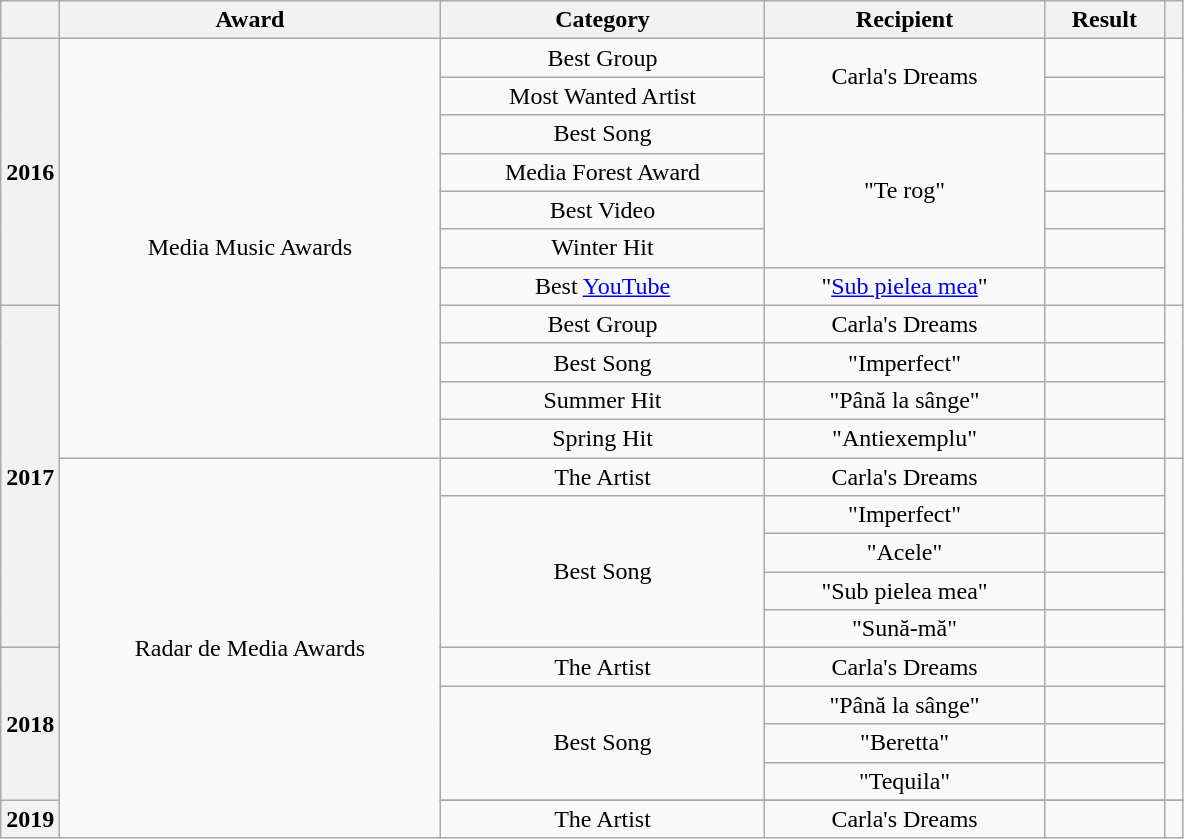<table class="wikitable plainrowheaders sortable" style="text-align:center">
<tr>
<th scope="row" style="width:5%;"></th>
<th>Award</th>
<th>Category</th>
<th>Recipient</th>
<th>Result</th>
<th></th>
</tr>
<tr>
<th scope="row" rowspan="7">2016</th>
<td rowspan="11" scope="row">Media Music Awards</td>
<td>Best Group</td>
<td rowspan="2">Carla's Dreams</td>
<td></td>
<td rowspan="7" style="text-align:center;"></td>
</tr>
<tr>
<td>Most Wanted Artist</td>
<td></td>
</tr>
<tr>
<td>Best Song</td>
<td rowspan="4">"Te rog"</td>
<td></td>
</tr>
<tr>
<td>Media Forest Award</td>
<td></td>
</tr>
<tr>
<td>Best Video</td>
<td></td>
</tr>
<tr>
<td>Winter Hit</td>
<td></td>
</tr>
<tr>
<td>Best <a href='#'>YouTube</a></td>
<td>"<a href='#'>Sub pielea mea</a>"</td>
<td></td>
</tr>
<tr>
<th scope="row" rowspan="9">2017</th>
<td>Best Group</td>
<td>Carla's Dreams</td>
<td></td>
<td rowspan="4"></td>
</tr>
<tr>
<td>Best Song</td>
<td>"Imperfect"</td>
<td></td>
</tr>
<tr>
<td>Summer Hit</td>
<td>"Până la sânge"</td>
<td></td>
</tr>
<tr>
<td>Spring Hit</td>
<td>"Antiexemplu"</td>
<td></td>
</tr>
<tr>
<td rowspan="11" scope="row">Radar de Media Awards</td>
<td>The Artist</td>
<td>Carla's Dreams</td>
<td></td>
<td rowspan="5" style="text-align:center;"></td>
</tr>
<tr>
<td rowspan="4">Best Song</td>
<td>"Imperfect"</td>
<td></td>
</tr>
<tr>
<td>"Acele"</td>
<td></td>
</tr>
<tr>
<td>"Sub pielea mea"</td>
<td></td>
</tr>
<tr>
<td>"Sună-mă"</td>
<td></td>
</tr>
<tr>
<th scope="row" rowspan="4">2018</th>
<td>The Artist</td>
<td>Carla's Dreams</td>
<td></td>
<td rowspan="4"></td>
</tr>
<tr>
<td rowspan="3">Best Song</td>
<td>"Până la sânge"</td>
<td></td>
</tr>
<tr>
<td>"Beretta"</td>
<td></td>
</tr>
<tr>
<td>"Tequila"</td>
<td></td>
</tr>
<tr>
<th scope="row" rowspan="3">2019</th>
</tr>
<tr>
<td>The Artist</td>
<td>Carla's Dreams</td>
<td></td>
<td></td>
</tr>
</table>
